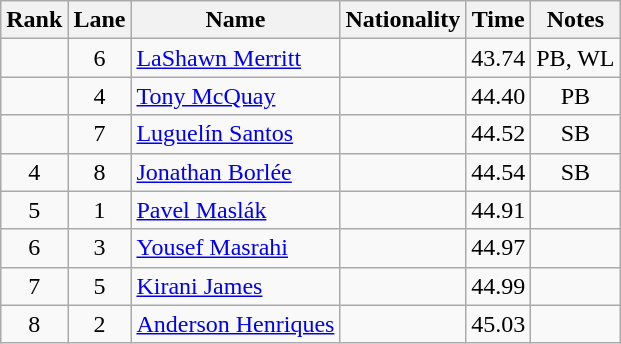<table class="wikitable sortable" style="text-align:center">
<tr>
<th>Rank</th>
<th>Lane</th>
<th>Name</th>
<th>Nationality</th>
<th>Time</th>
<th>Notes</th>
</tr>
<tr>
<td></td>
<td>6</td>
<td align=left><a href='#'>LaShawn Merritt</a></td>
<td align=left></td>
<td>43.74</td>
<td>PB, WL</td>
</tr>
<tr>
<td></td>
<td>4</td>
<td align=left><a href='#'>Tony McQuay</a></td>
<td align=left></td>
<td>44.40</td>
<td>PB</td>
</tr>
<tr>
<td></td>
<td>7</td>
<td align=left><a href='#'>Luguelín Santos</a></td>
<td align=left></td>
<td>44.52</td>
<td>SB</td>
</tr>
<tr>
<td>4</td>
<td>8</td>
<td align=left><a href='#'>Jonathan Borlée</a></td>
<td align=left></td>
<td>44.54</td>
<td>SB</td>
</tr>
<tr>
<td>5</td>
<td>1</td>
<td align=left><a href='#'>Pavel Maslák</a></td>
<td align=left></td>
<td>44.91</td>
<td></td>
</tr>
<tr>
<td>6</td>
<td>3</td>
<td align=left><a href='#'>Yousef Masrahi</a></td>
<td align=left></td>
<td>44.97</td>
<td></td>
</tr>
<tr>
<td>7</td>
<td>5</td>
<td align=left><a href='#'>Kirani James</a></td>
<td align=left></td>
<td>44.99</td>
<td></td>
</tr>
<tr>
<td>8</td>
<td>2</td>
<td align=left><a href='#'>Anderson Henriques</a></td>
<td align=left></td>
<td>45.03</td>
<td></td>
</tr>
</table>
